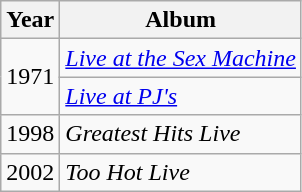<table class="wikitable">
<tr>
<th>Year</th>
<th>Album</th>
</tr>
<tr>
<td rowspan="2">1971</td>
<td><em><a href='#'>Live at the Sex Machine</a></em></td>
</tr>
<tr>
<td><em><a href='#'>Live at PJ's</a></em></td>
</tr>
<tr>
<td>1998</td>
<td><em>Greatest Hits Live</em></td>
</tr>
<tr>
<td>2002</td>
<td><em>Too Hot Live</em></td>
</tr>
</table>
